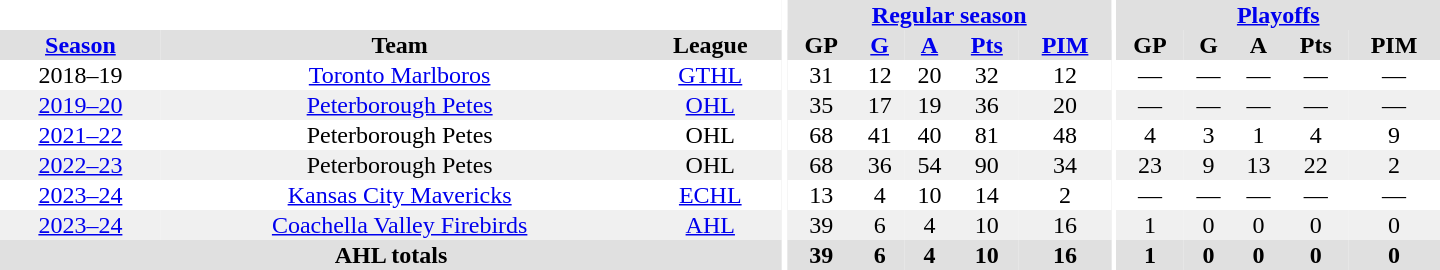<table border="0" cellpadding="1" cellspacing="0" style="text-align:center; width:60em">
<tr bgcolor="#e0e0e0">
<th colspan="3" bgcolor="#ffffff"></th>
<th rowspan="99" bgcolor="#ffffff"></th>
<th colspan="5"><a href='#'>Regular season</a></th>
<th rowspan="99" bgcolor="#ffffff"></th>
<th colspan="5"><a href='#'>Playoffs</a></th>
</tr>
<tr bgcolor="#e0e0e0">
<th><a href='#'>Season</a></th>
<th>Team</th>
<th>League</th>
<th>GP</th>
<th><a href='#'>G</a></th>
<th><a href='#'>A</a></th>
<th><a href='#'>Pts</a></th>
<th><a href='#'>PIM</a></th>
<th>GP</th>
<th>G</th>
<th>A</th>
<th>Pts</th>
<th>PIM</th>
</tr>
<tr>
<td>2018–19</td>
<td><a href='#'>Toronto Marlboros</a></td>
<td><a href='#'>GTHL</a></td>
<td>31</td>
<td>12</td>
<td>20</td>
<td>32</td>
<td>12</td>
<td>—</td>
<td>—</td>
<td>—</td>
<td>—</td>
<td>—</td>
</tr>
<tr bgcolor="#f0f0f0">
<td><a href='#'>2019–20</a></td>
<td><a href='#'>Peterborough Petes</a></td>
<td><a href='#'>OHL</a></td>
<td>35</td>
<td>17</td>
<td>19</td>
<td>36</td>
<td>20</td>
<td>—</td>
<td>—</td>
<td>—</td>
<td>—</td>
<td>—</td>
</tr>
<tr>
<td><a href='#'>2021–22</a></td>
<td>Peterborough Petes</td>
<td>OHL</td>
<td>68</td>
<td>41</td>
<td>40</td>
<td>81</td>
<td>48</td>
<td>4</td>
<td>3</td>
<td>1</td>
<td>4</td>
<td>9</td>
</tr>
<tr bgcolor="#f0f0f0">
<td><a href='#'>2022–23</a></td>
<td>Peterborough Petes</td>
<td>OHL</td>
<td>68</td>
<td>36</td>
<td>54</td>
<td>90</td>
<td>34</td>
<td>23</td>
<td>9</td>
<td>13</td>
<td>22</td>
<td>2</td>
</tr>
<tr>
<td><a href='#'>2023–24</a></td>
<td><a href='#'>Kansas City Mavericks</a></td>
<td><a href='#'>ECHL</a></td>
<td>13</td>
<td>4</td>
<td>10</td>
<td>14</td>
<td>2</td>
<td>—</td>
<td>—</td>
<td>—</td>
<td>—</td>
<td>—</td>
</tr>
<tr bgcolor="#f0f0f0">
<td><a href='#'>2023–24</a></td>
<td><a href='#'>Coachella Valley Firebirds</a></td>
<td><a href='#'>AHL</a></td>
<td>39</td>
<td>6</td>
<td>4</td>
<td>10</td>
<td>16</td>
<td>1</td>
<td>0</td>
<td>0</td>
<td>0</td>
<td>0</td>
</tr>
<tr bgcolor="#e0e0e0">
<th colspan="3">AHL totals</th>
<th>39</th>
<th>6</th>
<th>4</th>
<th>10</th>
<th>16</th>
<th>1</th>
<th>0</th>
<th>0</th>
<th>0</th>
<th>0</th>
</tr>
</table>
